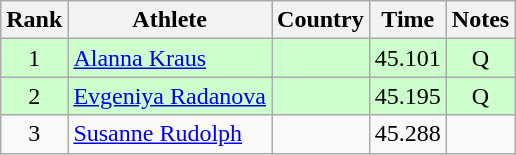<table class="wikitable sortable" style="text-align:center">
<tr>
<th>Rank</th>
<th>Athlete</th>
<th>Country</th>
<th>Time</th>
<th>Notes</th>
</tr>
<tr bgcolor=ccffcc>
<td>1</td>
<td align=left><a href='#'>Alanna Kraus</a></td>
<td align=left></td>
<td>45.101</td>
<td>Q</td>
</tr>
<tr bgcolor=ccffcc>
<td>2</td>
<td align=left><a href='#'>Evgeniya Radanova</a></td>
<td align=left></td>
<td>45.195</td>
<td>Q</td>
</tr>
<tr>
<td>3</td>
<td align=left><a href='#'>Susanne Rudolph</a></td>
<td align=left></td>
<td>45.288</td>
<td></td>
</tr>
</table>
